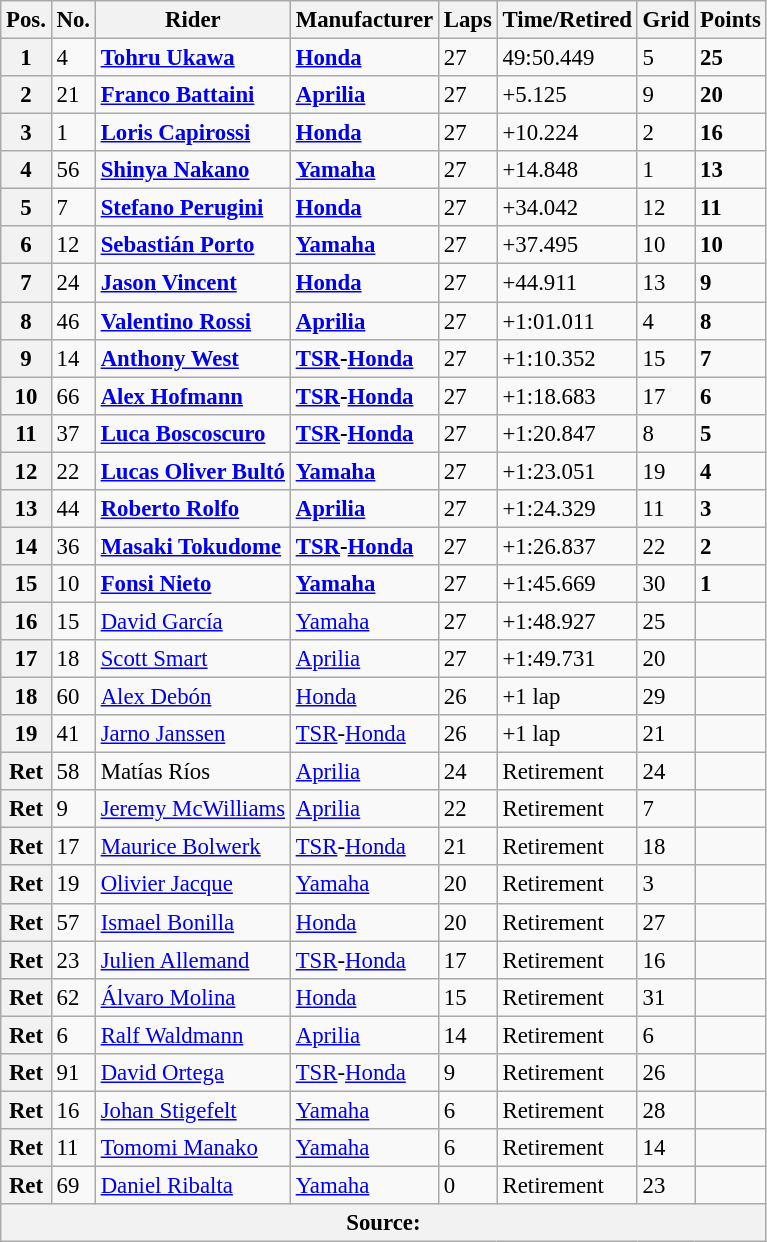<table class="wikitable" style="font-size: 95%;">
<tr>
<th>Pos.</th>
<th>No.</th>
<th>Rider</th>
<th>Manufacturer</th>
<th>Laps</th>
<th>Time/Retired</th>
<th>Grid</th>
<th>Points</th>
</tr>
<tr>
<th>1</th>
<td>4</td>
<td> <strong><a href='#'>Tohru Ukawa</a></strong></td>
<td><strong><a href='#'>Honda</a></strong></td>
<td>27</td>
<td>49:50.449</td>
<td>5</td>
<td><strong>25</strong></td>
</tr>
<tr>
<th>2</th>
<td>21</td>
<td> <strong><a href='#'>Franco Battaini</a></strong></td>
<td><strong><a href='#'>Aprilia</a></strong></td>
<td>27</td>
<td>+5.125</td>
<td>9</td>
<td><strong>20</strong></td>
</tr>
<tr>
<th>3</th>
<td>1</td>
<td> <strong><a href='#'>Loris Capirossi</a></strong></td>
<td><strong><a href='#'>Honda</a></strong></td>
<td>27</td>
<td>+10.224</td>
<td>2</td>
<td><strong>16</strong></td>
</tr>
<tr>
<th>4</th>
<td>56</td>
<td> <strong><a href='#'>Shinya Nakano</a></strong></td>
<td><strong><a href='#'>Yamaha</a></strong></td>
<td>27</td>
<td>+14.848</td>
<td>1</td>
<td><strong>13</strong></td>
</tr>
<tr>
<th>5</th>
<td>7</td>
<td> <strong><a href='#'>Stefano Perugini</a></strong></td>
<td><strong><a href='#'>Honda</a></strong></td>
<td>27</td>
<td>+34.042</td>
<td>12</td>
<td><strong>11</strong></td>
</tr>
<tr>
<th>6</th>
<td>12</td>
<td> <strong><a href='#'>Sebastián Porto</a></strong></td>
<td><strong><a href='#'>Yamaha</a></strong></td>
<td>27</td>
<td>+37.495</td>
<td>10</td>
<td><strong>10</strong></td>
</tr>
<tr>
<th>7</th>
<td>24</td>
<td> <strong><a href='#'>Jason Vincent</a></strong></td>
<td><strong><a href='#'>Honda</a></strong></td>
<td>27</td>
<td>+44.911</td>
<td>13</td>
<td><strong>9</strong></td>
</tr>
<tr>
<th>8</th>
<td>46</td>
<td> <strong><a href='#'>Valentino Rossi</a></strong></td>
<td><strong><a href='#'>Aprilia</a></strong></td>
<td>27</td>
<td>+1:01.011</td>
<td>4</td>
<td><strong>8</strong></td>
</tr>
<tr>
<th>9</th>
<td>14</td>
<td> <strong><a href='#'>Anthony West</a></strong></td>
<td><strong><a href='#'>TSR</a>-<a href='#'>Honda</a></strong></td>
<td>27</td>
<td>+1:10.352</td>
<td>15</td>
<td><strong>7</strong></td>
</tr>
<tr>
<th>10</th>
<td>66</td>
<td> <strong><a href='#'>Alex Hofmann</a></strong></td>
<td><strong><a href='#'>TSR</a>-<a href='#'>Honda</a></strong></td>
<td>27</td>
<td>+1:18.683</td>
<td>17</td>
<td><strong>6</strong></td>
</tr>
<tr>
<th>11</th>
<td>37</td>
<td> <strong><a href='#'>Luca Boscoscuro</a></strong></td>
<td><strong><a href='#'>TSR</a>-<a href='#'>Honda</a></strong></td>
<td>27</td>
<td>+1:20.847</td>
<td>8</td>
<td><strong>5</strong></td>
</tr>
<tr>
<th>12</th>
<td>22</td>
<td> <strong><a href='#'>Lucas Oliver Bultó</a></strong></td>
<td><strong><a href='#'>Yamaha</a></strong></td>
<td>27</td>
<td>+1:23.051</td>
<td>19</td>
<td><strong>4</strong></td>
</tr>
<tr>
<th>13</th>
<td>44</td>
<td> <strong><a href='#'>Roberto Rolfo</a></strong></td>
<td><strong><a href='#'>Aprilia</a></strong></td>
<td>27</td>
<td>+1:24.329</td>
<td>11</td>
<td><strong>3</strong></td>
</tr>
<tr>
<th>14</th>
<td>36</td>
<td> <strong><a href='#'>Masaki Tokudome</a></strong></td>
<td><strong><a href='#'>TSR</a>-<a href='#'>Honda</a></strong></td>
<td>27</td>
<td>+1:26.837</td>
<td>22</td>
<td><strong>2</strong></td>
</tr>
<tr>
<th>15</th>
<td>10</td>
<td> <strong><a href='#'>Fonsi Nieto</a></strong></td>
<td><strong><a href='#'>Yamaha</a></strong></td>
<td>27</td>
<td>+1:45.669</td>
<td>30</td>
<td><strong>1</strong></td>
</tr>
<tr>
<th>16</th>
<td>15</td>
<td> <a href='#'>David García</a></td>
<td><a href='#'>Yamaha</a></td>
<td>27</td>
<td>+1:48.927</td>
<td>25</td>
<td></td>
</tr>
<tr>
<th>17</th>
<td>18</td>
<td> <a href='#'>Scott Smart</a></td>
<td><a href='#'>Aprilia</a></td>
<td>27</td>
<td>+1:49.731</td>
<td>20</td>
<td></td>
</tr>
<tr>
<th>18</th>
<td>60</td>
<td> <a href='#'>Alex Debón</a></td>
<td><a href='#'>Honda</a></td>
<td>26</td>
<td>+1 lap</td>
<td>29</td>
<td></td>
</tr>
<tr>
<th>19</th>
<td>41</td>
<td> <a href='#'>Jarno Janssen</a></td>
<td><a href='#'>TSR</a>-<a href='#'>Honda</a></td>
<td>26</td>
<td>+1 lap</td>
<td>21</td>
<td></td>
</tr>
<tr>
<th>Ret</th>
<td>58</td>
<td> Matías Ríos</td>
<td><a href='#'>Aprilia</a></td>
<td>24</td>
<td>Retirement</td>
<td>24</td>
<td></td>
</tr>
<tr>
<th>Ret</th>
<td>9</td>
<td> <a href='#'>Jeremy McWilliams</a></td>
<td><a href='#'>Aprilia</a></td>
<td>22</td>
<td>Retirement</td>
<td>7</td>
<td></td>
</tr>
<tr>
<th>Ret</th>
<td>17</td>
<td> <a href='#'>Maurice Bolwerk</a></td>
<td><a href='#'>TSR</a>-<a href='#'>Honda</a></td>
<td>21</td>
<td>Retirement</td>
<td>18</td>
<td></td>
</tr>
<tr>
<th>Ret</th>
<td>19</td>
<td> <a href='#'>Olivier Jacque</a></td>
<td><a href='#'>Yamaha</a></td>
<td>20</td>
<td>Retirement</td>
<td>3</td>
<td></td>
</tr>
<tr>
<th>Ret</th>
<td>57</td>
<td> <a href='#'>Ismael Bonilla</a></td>
<td><a href='#'>Honda</a></td>
<td>20</td>
<td>Retirement</td>
<td>27</td>
<td></td>
</tr>
<tr>
<th>Ret</th>
<td>23</td>
<td> <a href='#'>Julien Allemand</a></td>
<td><a href='#'>TSR</a>-<a href='#'>Honda</a></td>
<td>17</td>
<td>Retirement</td>
<td>16</td>
<td></td>
</tr>
<tr>
<th>Ret</th>
<td>62</td>
<td> <a href='#'>Álvaro Molina</a></td>
<td><a href='#'>Honda</a></td>
<td>15</td>
<td>Retirement</td>
<td>31</td>
<td></td>
</tr>
<tr>
<th>Ret</th>
<td>6</td>
<td> <a href='#'>Ralf Waldmann</a></td>
<td><a href='#'>Aprilia</a></td>
<td>14</td>
<td>Retirement</td>
<td>6</td>
<td></td>
</tr>
<tr>
<th>Ret</th>
<td>91</td>
<td> <a href='#'>David Ortega</a></td>
<td><a href='#'>TSR</a>-<a href='#'>Honda</a></td>
<td>9</td>
<td>Retirement</td>
<td>26</td>
<td></td>
</tr>
<tr>
<th>Ret</th>
<td>16</td>
<td> <a href='#'>Johan Stigefelt</a></td>
<td><a href='#'>Yamaha</a></td>
<td>6</td>
<td>Retirement</td>
<td>28</td>
<td></td>
</tr>
<tr>
<th>Ret</th>
<td>11</td>
<td> <a href='#'>Tomomi Manako</a></td>
<td><a href='#'>Yamaha</a></td>
<td>6</td>
<td>Retirement</td>
<td>14</td>
<td></td>
</tr>
<tr>
<th>Ret</th>
<td>69</td>
<td> <a href='#'>Daniel Ribalta</a></td>
<td><a href='#'>Yamaha</a></td>
<td>0</td>
<td>Retirement</td>
<td>23</td>
<td></td>
</tr>
<tr>
<th colspan=9>Source: </th>
</tr>
</table>
